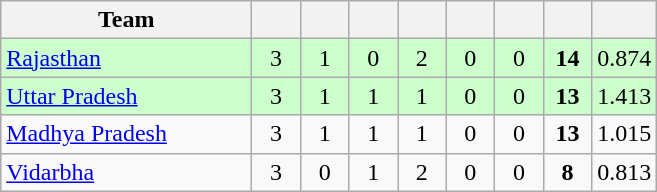<table class="wikitable" style="text-align:center">
<tr>
<th style="width:160px">Team</th>
<th style="width:25px"></th>
<th style="width:25px"></th>
<th style="width:25px"></th>
<th style="width:25px"></th>
<th style="width:25px"></th>
<th style="width:25px"></th>
<th style="width:25px"></th>
<th style="width:25px;"></th>
</tr>
<tr style="background:#cfc;">
<td style="text-align:left"><a href='#'>Rajasthan</a></td>
<td>3</td>
<td>1</td>
<td>0</td>
<td>2</td>
<td>0</td>
<td>0</td>
<td><strong>14</strong></td>
<td>0.874</td>
</tr>
<tr style="background:#cfc;">
<td style="text-align:left"><a href='#'>Uttar Pradesh</a></td>
<td>3</td>
<td>1</td>
<td>1</td>
<td>1</td>
<td>0</td>
<td>0</td>
<td><strong>13</strong></td>
<td>1.413</td>
</tr>
<tr>
<td style="text-align:left"><a href='#'>Madhya Pradesh</a></td>
<td>3</td>
<td>1</td>
<td>1</td>
<td>1</td>
<td>0</td>
<td>0</td>
<td><strong>13</strong></td>
<td>1.015</td>
</tr>
<tr>
<td style="text-align:left"><a href='#'>Vidarbha</a></td>
<td>3</td>
<td>0</td>
<td>1</td>
<td>2</td>
<td>0</td>
<td>0</td>
<td><strong>8</strong></td>
<td>0.813</td>
</tr>
</table>
